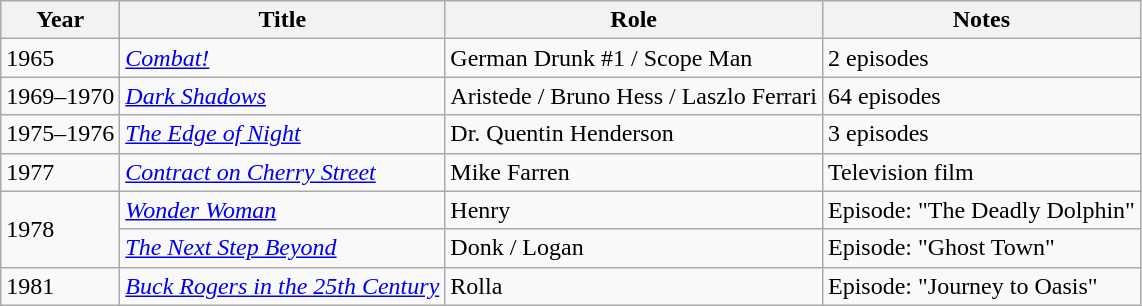<table class="wikitable sortable">
<tr>
<th>Year</th>
<th>Title</th>
<th>Role</th>
<th>Notes</th>
</tr>
<tr>
<td>1965</td>
<td><em><a href='#'>Combat!</a></em></td>
<td>German Drunk #1 / Scope Man</td>
<td>2 episodes</td>
</tr>
<tr>
<td>1969–1970</td>
<td><em><a href='#'>Dark Shadows</a></em></td>
<td>Aristede / Bruno Hess / Laszlo Ferrari</td>
<td>64 episodes</td>
</tr>
<tr>
<td>1975–1976</td>
<td><em><a href='#'>The Edge of Night</a></em></td>
<td>Dr. Quentin Henderson</td>
<td>3 episodes</td>
</tr>
<tr>
<td>1977</td>
<td><em><a href='#'>Contract on Cherry Street</a></em></td>
<td>Mike Farren</td>
<td>Television film</td>
</tr>
<tr>
<td rowspan="2">1978</td>
<td><a href='#'><em>Wonder Woman</em></a></td>
<td>Henry</td>
<td>Episode: "The Deadly Dolphin"</td>
</tr>
<tr>
<td><em><a href='#'>The Next Step Beyond</a></em></td>
<td>Donk / Logan</td>
<td>Episode: "Ghost Town"</td>
</tr>
<tr>
<td>1981</td>
<td><a href='#'><em>Buck Rogers in the 25th Century</em></a></td>
<td>Rolla</td>
<td>Episode: "Journey to Oasis"</td>
</tr>
</table>
